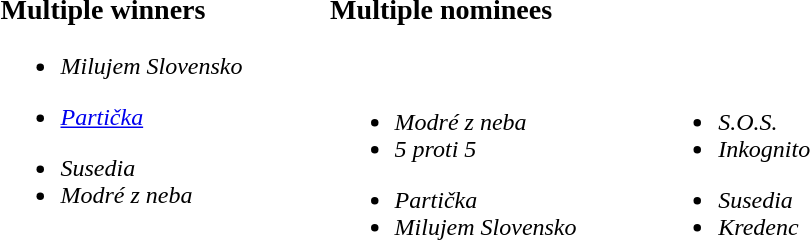<table border=0|>
<tr>
<td valign=top width=25%><br><h3>Multiple winners</h3><ul><li><em>Milujem Slovensko</em></li></ul><ul><li><em><a href='#'>Partička</a></em></li></ul><ul><li><em>Susedia</em></li><li><em>Modré z neba</em></li></ul></td>
<td valign=top width=50%><br><h3>Multiple nominees</h3><table border=0|>
<tr>
<td valign=top width=25%><br><ul><li><em>Modré z neba</em></li><li><em>5 proti 5</em></li></ul><ul><li><em>Partička</em></li><li><em>Milujem Slovensko</em></li></ul></td>
<td valign=top width=25%><br><ul><li><em>S.O.S.</em></li><li><em>Inkognito</em></li></ul><ul><li><em>Susedia</em></li><li><em>Kredenc</em></li></ul></td>
</tr>
</table>
</td>
</tr>
</table>
